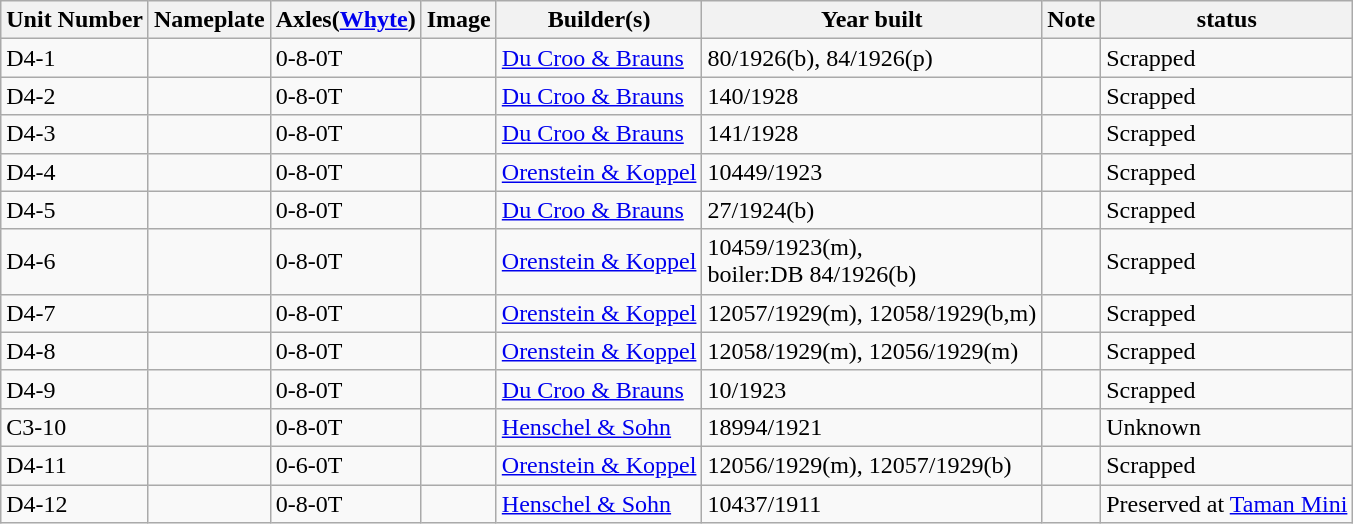<table class="wikitable">
<tr>
<th>Unit Number</th>
<th>Nameplate</th>
<th>Axles(<a href='#'>Whyte</a>)</th>
<th>Image</th>
<th>Builder(s)</th>
<th>Year built</th>
<th>Note</th>
<th>status</th>
</tr>
<tr>
<td>D4-1</td>
<td></td>
<td>0-8-0T</td>
<td></td>
<td> <a href='#'>Du Croo & Brauns</a></td>
<td>80/1926(b), 84/1926(p)</td>
<td></td>
<td>Scrapped</td>
</tr>
<tr>
<td>D4-2</td>
<td></td>
<td>0-8-0T</td>
<td></td>
<td> <a href='#'>Du Croo & Brauns</a></td>
<td>140/1928</td>
<td></td>
<td>Scrapped</td>
</tr>
<tr>
<td>D4-3</td>
<td></td>
<td>0-8-0T</td>
<td></td>
<td> <a href='#'>Du Croo & Brauns</a></td>
<td>141/1928</td>
<td></td>
<td>Scrapped</td>
</tr>
<tr>
<td>D4-4</td>
<td></td>
<td>0-8-0T</td>
<td></td>
<td> <a href='#'>Orenstein & Koppel</a></td>
<td>10449/1923</td>
<td></td>
<td>Scrapped</td>
</tr>
<tr>
<td>D4-5</td>
<td></td>
<td>0-8-0T</td>
<td></td>
<td> <a href='#'>Du Croo & Brauns</a></td>
<td>27/1924(b)</td>
<td></td>
<td>Scrapped</td>
</tr>
<tr>
<td>D4-6</td>
<td></td>
<td>0-8-0T</td>
<td></td>
<td> <a href='#'>Orenstein & Koppel</a></td>
<td>10459/1923(m),<br>boiler:DB 84/1926(b)</td>
<td></td>
<td>Scrapped</td>
</tr>
<tr>
<td>D4-7</td>
<td></td>
<td>0-8-0T</td>
<td></td>
<td> <a href='#'>Orenstein & Koppel</a></td>
<td>12057/1929(m), 12058/1929(b,m)</td>
<td></td>
<td>Scrapped</td>
</tr>
<tr>
<td>D4-8</td>
<td></td>
<td>0-8-0T</td>
<td></td>
<td> <a href='#'>Orenstein & Koppel</a></td>
<td>12058/1929(m), 12056/1929(m)</td>
<td></td>
<td>Scrapped</td>
</tr>
<tr>
<td>D4-9</td>
<td></td>
<td>0-8-0T</td>
<td></td>
<td> <a href='#'>Du Croo & Brauns</a></td>
<td>10/1923</td>
<td></td>
<td>Scrapped</td>
</tr>
<tr>
<td>C3-10</td>
<td></td>
<td>0-8-0T</td>
<td></td>
<td> <a href='#'>Henschel & Sohn</a></td>
<td>18994/1921</td>
<td></td>
<td>Unknown</td>
</tr>
<tr>
<td>D4-11</td>
<td></td>
<td>0-6-0T</td>
<td></td>
<td> <a href='#'>Orenstein & Koppel</a></td>
<td>12056/1929(m), 12057/1929(b)</td>
<td></td>
<td>Scrapped</td>
</tr>
<tr>
<td>D4-12</td>
<td></td>
<td>0-8-0T</td>
<td></td>
<td> <a href='#'>Henschel & Sohn</a></td>
<td>10437/1911</td>
<td></td>
<td>Preserved at <a href='#'>Taman Mini</a></td>
</tr>
</table>
